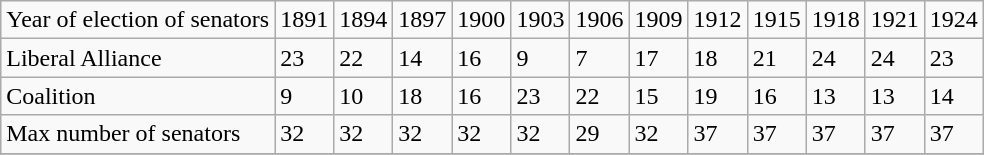<table class="wikitable">
<tr>
<td>Year of election of senators</td>
<td>1891</td>
<td>1894</td>
<td>1897</td>
<td>1900</td>
<td>1903</td>
<td>1906</td>
<td>1909</td>
<td>1912</td>
<td>1915</td>
<td>1918</td>
<td>1921</td>
<td>1924</td>
</tr>
<tr --->
<td>Liberal Alliance</td>
<td>23</td>
<td>22</td>
<td>14</td>
<td>16</td>
<td>9</td>
<td>7</td>
<td>17</td>
<td>18</td>
<td>21</td>
<td>24</td>
<td>24</td>
<td>23</td>
</tr>
<tr --->
<td>Coalition</td>
<td>9</td>
<td>10</td>
<td>18</td>
<td>16</td>
<td>23</td>
<td>22</td>
<td>15</td>
<td>19</td>
<td>16</td>
<td>13</td>
<td>13</td>
<td>14</td>
</tr>
<tr --->
<td>Max number of senators</td>
<td>32</td>
<td>32</td>
<td>32</td>
<td>32</td>
<td>32</td>
<td>29</td>
<td>32</td>
<td>37</td>
<td>37</td>
<td>37</td>
<td>37</td>
<td>37</td>
</tr>
<tr --->
</tr>
</table>
